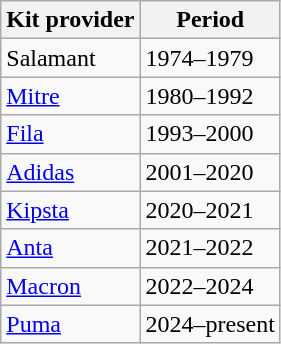<table class="wikitable">
<tr>
<th>Kit provider</th>
<th>Period</th>
</tr>
<tr>
<td> Salamant</td>
<td>1974–1979</td>
</tr>
<tr>
<td> <a href='#'>Mitre</a></td>
<td>1980–1992</td>
</tr>
<tr>
<td> <a href='#'>Fila</a></td>
<td>1993–2000</td>
</tr>
<tr>
<td> <a href='#'>Adidas</a></td>
<td>2001–2020</td>
</tr>
<tr>
<td> <a href='#'>Kipsta</a></td>
<td>2020–2021</td>
</tr>
<tr>
<td> <a href='#'>Anta</a></td>
<td>2021–2022</td>
</tr>
<tr>
<td> <a href='#'>Macron</a></td>
<td>2022–2024</td>
</tr>
<tr>
<td> <a href='#'>Puma</a></td>
<td>2024–present</td>
</tr>
</table>
